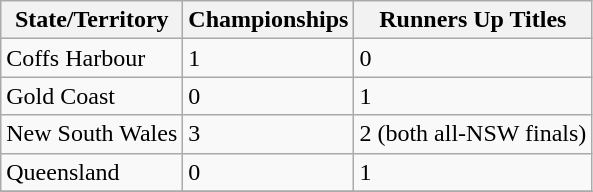<table class="wikitable">
<tr>
<th>State/Territory</th>
<th>Championships</th>
<th>Runners Up Titles</th>
</tr>
<tr>
<td> Coffs Harbour</td>
<td>1</td>
<td>0</td>
</tr>
<tr>
<td> Gold Coast</td>
<td>0</td>
<td>1</td>
</tr>
<tr>
<td> New South Wales</td>
<td>3</td>
<td>2 (both all-NSW finals)</td>
</tr>
<tr>
<td> Queensland</td>
<td>0</td>
<td>1</td>
</tr>
<tr>
</tr>
</table>
